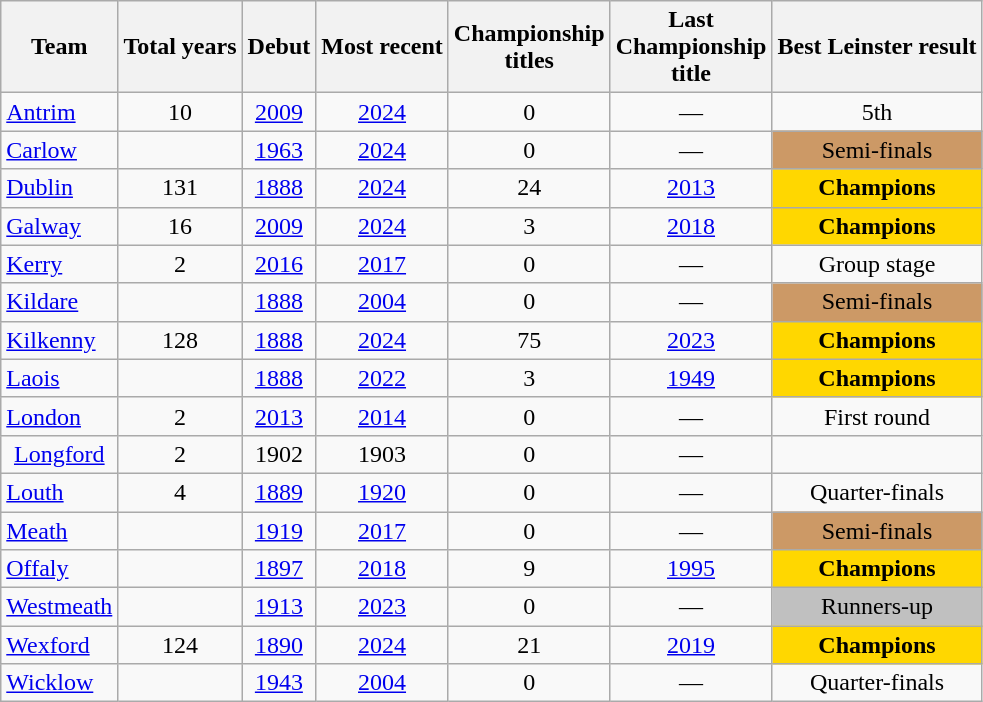<table class="wikitable sortable" style="text-align:center">
<tr>
<th>Team</th>
<th>Total years</th>
<th>Debut</th>
<th>Most recent</th>
<th>Championship<br>titles</th>
<th>Last<br>Championship<br> title</th>
<th>Best Leinster result</th>
</tr>
<tr>
<td style="text-align:left"><a href='#'>Antrim</a></td>
<td>10</td>
<td><a href='#'>2009</a></td>
<td><a href='#'>2024</a></td>
<td>0</td>
<td>—</td>
<td>5th</td>
</tr>
<tr>
<td style="text-align:left"><a href='#'>Carlow</a></td>
<td></td>
<td><a href='#'>1963</a></td>
<td><a href='#'>2024</a></td>
<td>0</td>
<td>—</td>
<td bgcolor=#cc9966>Semi-finals</td>
</tr>
<tr>
<td style="text-align:left"><a href='#'>Dublin</a></td>
<td>131</td>
<td><a href='#'>1888</a></td>
<td><a href='#'>2024</a></td>
<td>24</td>
<td><a href='#'>2013</a></td>
<td bgcolor=gold><strong>Champions</strong></td>
</tr>
<tr>
<td style="text-align:left"><a href='#'>Galway</a></td>
<td>16</td>
<td><a href='#'>2009</a></td>
<td><a href='#'>2024</a></td>
<td>3</td>
<td><a href='#'>2018</a></td>
<td bgcolor=gold><strong>Champions</strong></td>
</tr>
<tr>
<td style="text-align:left"><a href='#'>Kerry</a></td>
<td>2</td>
<td><a href='#'>2016</a></td>
<td><a href='#'>2017</a></td>
<td>0</td>
<td>—</td>
<td>Group stage</td>
</tr>
<tr>
<td style="text-align:left"><a href='#'>Kildare</a></td>
<td></td>
<td><a href='#'>1888</a></td>
<td><a href='#'>2004</a></td>
<td>0</td>
<td>—</td>
<td bgcolor=#cc9966>Semi-finals</td>
</tr>
<tr>
<td style="text-align:left"><a href='#'>Kilkenny</a></td>
<td>128</td>
<td><a href='#'>1888</a></td>
<td><a href='#'>2024</a></td>
<td>75</td>
<td><a href='#'>2023</a></td>
<td bgcolor=gold><strong>Champions</strong></td>
</tr>
<tr>
<td style="text-align:left"><a href='#'>Laois</a></td>
<td></td>
<td><a href='#'>1888</a></td>
<td><a href='#'>2022</a></td>
<td>3</td>
<td><a href='#'>1949</a></td>
<td bgcolor=gold><strong>Champions</strong></td>
</tr>
<tr>
<td style="text-align:left"><a href='#'>London</a></td>
<td>2</td>
<td><a href='#'>2013</a></td>
<td><a href='#'>2014</a></td>
<td>0</td>
<td>—</td>
<td>First round</td>
</tr>
<tr>
<td><a href='#'>Longford</a></td>
<td>2</td>
<td>1902</td>
<td>1903</td>
<td>0</td>
<td>—</td>
<td></td>
</tr>
<tr>
<td style="text-align:left"><a href='#'>Louth</a></td>
<td>4</td>
<td><a href='#'>1889</a></td>
<td><a href='#'>1920</a></td>
<td>0</td>
<td>—</td>
<td>Quarter-finals</td>
</tr>
<tr>
<td style="text-align:left"><a href='#'>Meath</a></td>
<td></td>
<td><a href='#'>1919</a></td>
<td><a href='#'>2017</a></td>
<td>0</td>
<td>—</td>
<td bgcolor=#cc9966>Semi-finals</td>
</tr>
<tr>
<td style="text-align:left"><a href='#'>Offaly</a></td>
<td></td>
<td><a href='#'>1897</a></td>
<td><a href='#'>2018</a></td>
<td>9</td>
<td><a href='#'>1995</a></td>
<td bgcolor=gold><strong>Champions</strong></td>
</tr>
<tr>
<td style="text-align:left"><a href='#'>Westmeath</a></td>
<td></td>
<td><a href='#'>1913</a></td>
<td><a href='#'>2023</a></td>
<td>0</td>
<td>—</td>
<td bgcolor=silver>Runners-up</td>
</tr>
<tr>
<td style="text-align:left"><a href='#'>Wexford</a></td>
<td>124</td>
<td><a href='#'>1890</a></td>
<td><a href='#'>2024</a></td>
<td>21</td>
<td><a href='#'>2019</a></td>
<td bgcolor=gold><strong>Champions</strong></td>
</tr>
<tr>
<td style="text-align:left"><a href='#'>Wicklow</a></td>
<td></td>
<td><a href='#'>1943</a></td>
<td><a href='#'>2004</a></td>
<td>0</td>
<td>—</td>
<td>Quarter-finals</td>
</tr>
</table>
